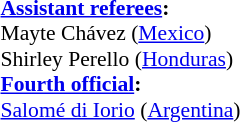<table width=50% style="font-size: 90%">
<tr>
<td><br><strong><a href='#'>Assistant referees</a>:</strong>
<br>Mayte Chávez (<a href='#'>Mexico</a>)
<br>Shirley Perello (<a href='#'>Honduras</a>)
<br><strong><a href='#'>Fourth official</a>:</strong>
<br><a href='#'>Salomé di Iorio</a> (<a href='#'>Argentina</a>)</td>
</tr>
</table>
